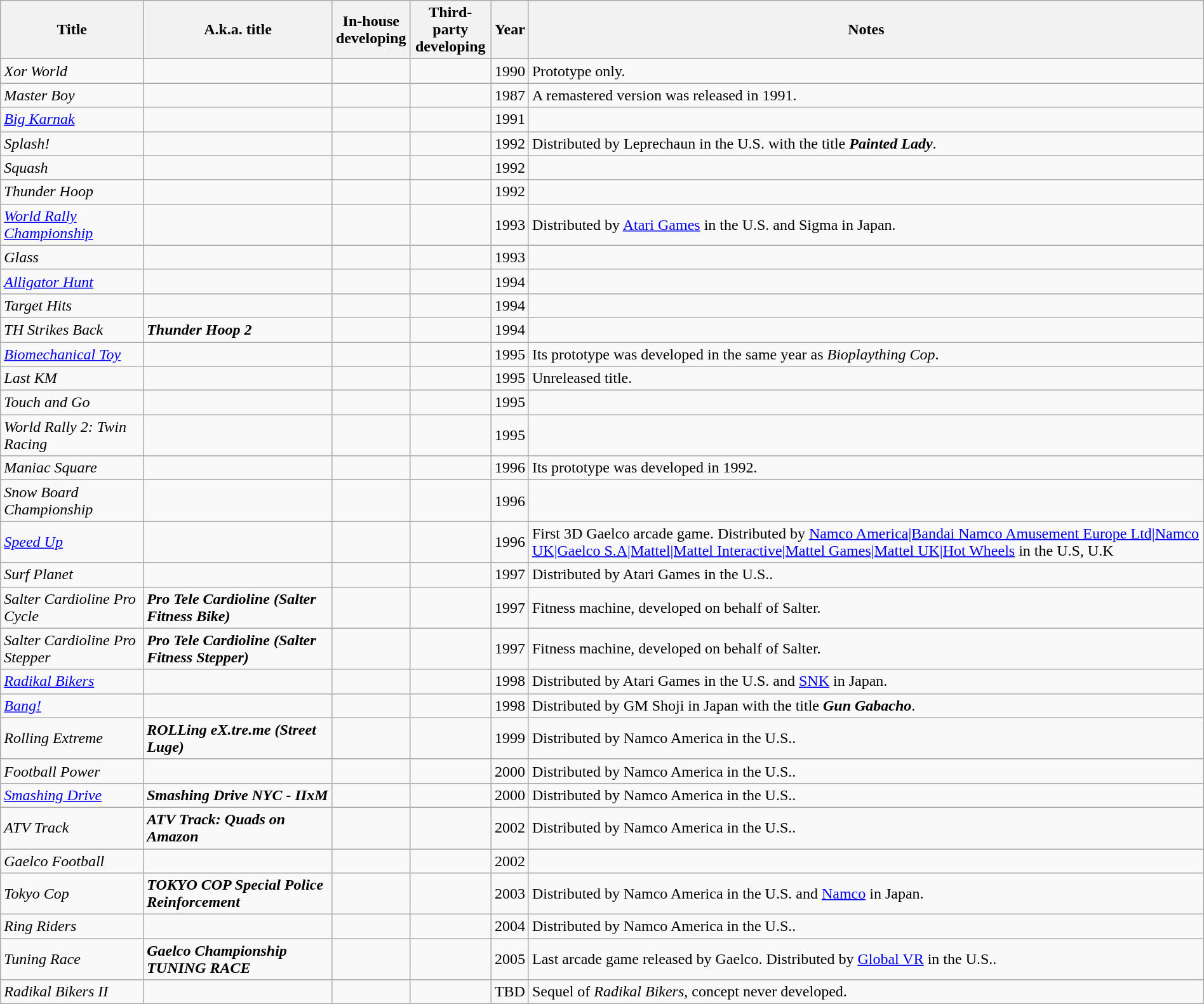<table class="wikitable sortable" style="width:100%; style="width:100%;" table-layout: fixed;" |>
<tr>
<th scope="col">Title</th>
<th scope="col">A.k.a. title</th>
<th scope="col">In-house<br>developing</th>
<th scope="col">Third-party<br>developing</th>
<th scope="col">Year</th>
<th scope="col">Notes</th>
</tr>
<tr>
<td><em>Xor World</em></td>
<td></td>
<td></td>
<td></td>
<td>1990</td>
<td>Prototype only.</td>
</tr>
<tr>
<td><em>Master Boy</em></td>
<td></td>
<td></td>
<td></td>
<td>1987</td>
<td>A remastered version was released in 1991.</td>
</tr>
<tr>
<td><em><a href='#'>Big Karnak</a></em></td>
<td></td>
<td></td>
<td></td>
<td>1991</td>
<td></td>
</tr>
<tr>
<td><em>Splash!</em></td>
<td></td>
<td></td>
<td></td>
<td>1992</td>
<td>Distributed by Leprechaun in the U.S. with the title <strong><em>Painted Lady</em></strong>.</td>
</tr>
<tr>
<td><em>Squash</em></td>
<td></td>
<td></td>
<td></td>
<td>1992</td>
<td></td>
</tr>
<tr>
<td><em>Thunder Hoop</em></td>
<td></td>
<td></td>
<td></td>
<td>1992</td>
<td></td>
</tr>
<tr>
<td><em><a href='#'>World Rally Championship</a></em></td>
<td></td>
<td></td>
<td></td>
<td>1993</td>
<td>Distributed by <a href='#'>Atari Games</a> in the U.S. and Sigma in Japan.</td>
</tr>
<tr>
<td><em>Glass</em></td>
<td></td>
<td></td>
<td></td>
<td>1993</td>
<td></td>
</tr>
<tr>
<td><em><a href='#'>Alligator Hunt</a></em></td>
<td></td>
<td></td>
<td></td>
<td>1994</td>
<td></td>
</tr>
<tr>
<td><em>Target Hits</em></td>
<td></td>
<td></td>
<td></td>
<td>1994</td>
<td></td>
</tr>
<tr>
<td><em>TH Strikes Back</em></td>
<td><strong><em>Thunder Hoop 2</em></strong></td>
<td></td>
<td></td>
<td>1994</td>
<td></td>
</tr>
<tr>
<td><em><a href='#'>Biomechanical Toy</a></em></td>
<td></td>
<td></td>
<td></td>
<td>1995</td>
<td>Its prototype was developed in the same year as <em>Bioplaything Cop</em>.</td>
</tr>
<tr>
<td><em>Last KM</em></td>
<td></td>
<td></td>
<td></td>
<td>1995</td>
<td>Unreleased title.</td>
</tr>
<tr>
<td><em>Touch and Go</em></td>
<td></td>
<td></td>
<td></td>
<td>1995</td>
<td></td>
</tr>
<tr>
<td><em>World Rally 2: Twin Racing</em></td>
<td></td>
<td></td>
<td></td>
<td>1995</td>
<td></td>
</tr>
<tr>
<td><em>Maniac Square</em></td>
<td></td>
<td></td>
<td></td>
<td>1996</td>
<td>Its prototype was developed in 1992.</td>
</tr>
<tr>
<td><em>Snow Board Championship</em></td>
<td></td>
<td></td>
<td></td>
<td>1996</td>
<td></td>
</tr>
<tr>
<td><em><a href='#'>Speed Up</a></em></td>
<td></td>
<td></td>
<td></td>
<td>1996</td>
<td>First 3D Gaelco arcade game. Distributed by <a href='#'>Namco America|Bandai Namco Amusement Europe Ltd|Namco UK|Gaelco S.A|Mattel|Mattel Interactive|Mattel Games|Mattel UK|Hot Wheels</a> in the U.S, U.K</td>
</tr>
<tr>
<td><em>Surf Planet</em></td>
<td></td>
<td></td>
<td></td>
<td>1997</td>
<td>Distributed by Atari Games in the U.S..</td>
</tr>
<tr>
<td><em>Salter Cardioline Pro Cycle</em></td>
<td><strong><em>Pro Tele Cardioline (Salter Fitness Bike)</em></strong></td>
<td></td>
<td></td>
<td>1997</td>
<td>Fitness machine, developed on behalf of Salter.</td>
</tr>
<tr>
<td><em>Salter Cardioline Pro Stepper</em></td>
<td><strong><em>Pro Tele Cardioline (Salter Fitness Stepper)</em></strong></td>
<td></td>
<td></td>
<td>1997</td>
<td>Fitness machine, developed on behalf of Salter.</td>
</tr>
<tr>
<td><em><a href='#'>Radikal Bikers</a></em></td>
<td></td>
<td></td>
<td></td>
<td>1998</td>
<td>Distributed by Atari Games in the U.S. and <a href='#'>SNK</a> in Japan.</td>
</tr>
<tr>
<td><em><a href='#'>Bang!</a></em></td>
<td></td>
<td></td>
<td></td>
<td>1998</td>
<td>Distributed by GM Shoji in Japan with the title <strong><em>Gun Gabacho</em></strong>.</td>
</tr>
<tr>
<td><em>Rolling Extreme</em></td>
<td><strong><em>ROLLing eX.tre.me (Street Luge)</em></strong></td>
<td></td>
<td></td>
<td>1999</td>
<td>Distributed by Namco America in the U.S..</td>
</tr>
<tr>
<td><em>Football Power</em></td>
<td></td>
<td></td>
<td></td>
<td>2000</td>
<td>Distributed by Namco America in the U.S..</td>
</tr>
<tr>
<td><em><a href='#'>Smashing Drive</a></em></td>
<td><strong><em>Smashing Drive NYC - IIxM</em></strong></td>
<td></td>
<td></td>
<td>2000</td>
<td>Distributed by Namco America in the U.S..</td>
</tr>
<tr>
<td><em>ATV Track</em></td>
<td><strong><em>ATV Track: Quads on Amazon</em></strong></td>
<td></td>
<td></td>
<td>2002</td>
<td>Distributed by Namco America in the U.S..</td>
</tr>
<tr>
<td><em>Gaelco Football</em></td>
<td></td>
<td></td>
<td></td>
<td>2002</td>
<td></td>
</tr>
<tr>
<td><em>Tokyo Cop</em></td>
<td><strong><em>TOKYO COP Special Police Reinforcement</em></strong></td>
<td></td>
<td></td>
<td>2003</td>
<td>Distributed by Namco America in the U.S. and <a href='#'>Namco</a> in Japan.</td>
</tr>
<tr>
<td><em>Ring Riders</em></td>
<td></td>
<td></td>
<td></td>
<td>2004</td>
<td>Distributed by Namco America in the U.S..</td>
</tr>
<tr>
<td><em>Tuning Race</em></td>
<td><strong><em>Gaelco Championship TUNING RACE</em></strong></td>
<td></td>
<td></td>
<td>2005</td>
<td>Last arcade game released by Gaelco. Distributed by <a href='#'>Global VR</a> in the U.S..</td>
</tr>
<tr>
<td><em>Radikal Bikers II</em></td>
<td></td>
<td></td>
<td></td>
<td>TBD</td>
<td>Sequel of <em>Radikal Bikers</em>, concept never developed.</td>
</tr>
</table>
